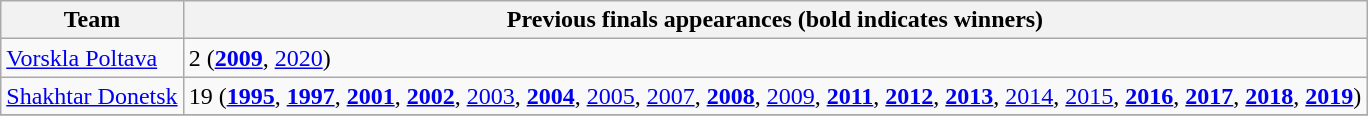<table class="wikitable">
<tr>
<th>Team</th>
<th>Previous finals appearances (bold indicates winners)</th>
</tr>
<tr>
<td><a href='#'>Vorskla Poltava</a></td>
<td>2 (<strong><a href='#'>2009</a></strong>, <a href='#'>2020</a>)</td>
</tr>
<tr>
<td><a href='#'>Shakhtar Donetsk</a></td>
<td>19 (<strong><a href='#'>1995</a></strong>, <strong><a href='#'>1997</a></strong>, <strong><a href='#'>2001</a></strong>, <strong><a href='#'>2002</a></strong>, <a href='#'>2003</a>, <strong><a href='#'>2004</a></strong>, <a href='#'>2005</a>, <a href='#'>2007</a>, <strong><a href='#'>2008</a></strong>, <a href='#'>2009</a>, <strong><a href='#'>2011</a></strong>, <strong><a href='#'>2012</a></strong>, <strong><a href='#'>2013</a></strong>, <a href='#'>2014</a>, <a href='#'>2015</a>, <strong><a href='#'>2016</a></strong>, <strong><a href='#'>2017</a></strong>, <strong><a href='#'>2018</a></strong>, <strong><a href='#'>2019</a></strong>)</td>
</tr>
<tr>
</tr>
</table>
